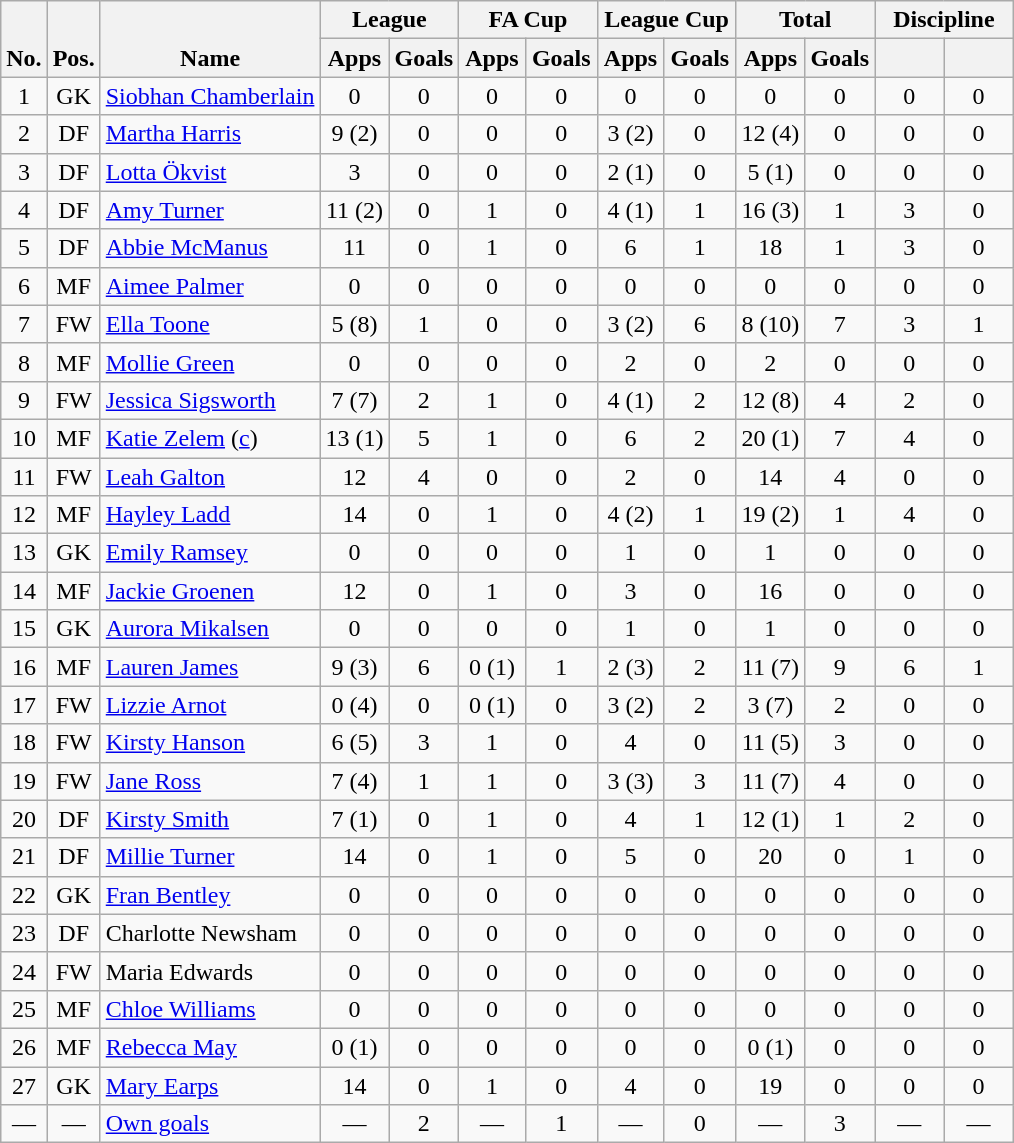<table class="wikitable" style="text-align:center">
<tr>
<th rowspan="2" valign="bottom">No.</th>
<th rowspan="2" valign="bottom">Pos.</th>
<th rowspan="2" valign="bottom">Name</th>
<th colspan="2" width="85">League</th>
<th colspan="2" width="85">FA Cup</th>
<th colspan="2" width="85">League Cup</th>
<th colspan="2" width="85">Total</th>
<th colspan="2" width="85">Discipline</th>
</tr>
<tr>
<th>Apps</th>
<th>Goals</th>
<th>Apps</th>
<th>Goals</th>
<th>Apps</th>
<th>Goals</th>
<th>Apps</th>
<th>Goals</th>
<th></th>
<th></th>
</tr>
<tr>
<td>1</td>
<td>GK</td>
<td align="left"> <a href='#'>Siobhan Chamberlain</a></td>
<td>0</td>
<td>0</td>
<td>0</td>
<td>0</td>
<td>0</td>
<td>0</td>
<td>0</td>
<td>0</td>
<td>0</td>
<td>0</td>
</tr>
<tr>
<td>2</td>
<td>DF</td>
<td align="left"> <a href='#'>Martha Harris</a></td>
<td>9 (2)</td>
<td>0</td>
<td>0</td>
<td>0</td>
<td>3 (2)</td>
<td>0</td>
<td>12 (4)</td>
<td>0</td>
<td>0</td>
<td>0</td>
</tr>
<tr>
<td>3</td>
<td>DF</td>
<td align="left"> <a href='#'>Lotta Ökvist</a></td>
<td>3</td>
<td>0</td>
<td>0</td>
<td>0</td>
<td>2 (1)</td>
<td>0</td>
<td>5 (1)</td>
<td>0</td>
<td>0</td>
<td>0</td>
</tr>
<tr>
<td>4</td>
<td>DF</td>
<td align="left"> <a href='#'>Amy Turner</a></td>
<td>11 (2)</td>
<td>0</td>
<td>1</td>
<td>0</td>
<td>4 (1)</td>
<td>1</td>
<td>16 (3)</td>
<td>1</td>
<td>3</td>
<td>0</td>
</tr>
<tr>
<td>5</td>
<td>DF</td>
<td align="left"> <a href='#'>Abbie McManus</a></td>
<td>11</td>
<td>0</td>
<td>1</td>
<td>0</td>
<td>6</td>
<td>1</td>
<td>18</td>
<td>1</td>
<td>3</td>
<td>0</td>
</tr>
<tr>
<td>6</td>
<td>MF</td>
<td align="left"> <a href='#'>Aimee Palmer</a></td>
<td>0</td>
<td>0</td>
<td>0</td>
<td>0</td>
<td>0</td>
<td>0</td>
<td>0</td>
<td>0</td>
<td>0</td>
<td>0</td>
</tr>
<tr>
<td>7</td>
<td>FW</td>
<td align="left"> <a href='#'>Ella Toone</a></td>
<td>5 (8)</td>
<td>1</td>
<td>0</td>
<td>0</td>
<td>3 (2)</td>
<td>6</td>
<td>8 (10)</td>
<td>7</td>
<td>3</td>
<td>1</td>
</tr>
<tr>
<td>8</td>
<td>MF</td>
<td align="left"> <a href='#'>Mollie Green</a></td>
<td>0</td>
<td>0</td>
<td>0</td>
<td>0</td>
<td>2</td>
<td>0</td>
<td>2</td>
<td>0</td>
<td>0</td>
<td>0</td>
</tr>
<tr>
<td>9</td>
<td>FW</td>
<td align="left"> <a href='#'>Jessica Sigsworth</a></td>
<td>7 (7)</td>
<td>2</td>
<td>1</td>
<td>0</td>
<td>4 (1)</td>
<td>2</td>
<td>12 (8)</td>
<td>4</td>
<td>2</td>
<td>0</td>
</tr>
<tr>
<td>10</td>
<td>MF</td>
<td align="left"> <a href='#'>Katie Zelem</a> (<a href='#'>c</a>)</td>
<td>13 (1)</td>
<td>5</td>
<td>1</td>
<td>0</td>
<td>6</td>
<td>2</td>
<td>20 (1)</td>
<td>7</td>
<td>4</td>
<td>0</td>
</tr>
<tr>
<td>11</td>
<td>FW</td>
<td align="left"> <a href='#'>Leah Galton</a></td>
<td>12</td>
<td>4</td>
<td>0</td>
<td>0</td>
<td>2</td>
<td>0</td>
<td>14</td>
<td>4</td>
<td>0</td>
<td>0</td>
</tr>
<tr>
<td>12</td>
<td>MF</td>
<td align="left"> <a href='#'>Hayley Ladd</a></td>
<td>14</td>
<td>0</td>
<td>1</td>
<td>0</td>
<td>4 (2)</td>
<td>1</td>
<td>19 (2)</td>
<td>1</td>
<td>4</td>
<td>0</td>
</tr>
<tr>
<td>13</td>
<td>GK</td>
<td align="left"> <a href='#'>Emily Ramsey</a></td>
<td>0</td>
<td>0</td>
<td>0</td>
<td>0</td>
<td>1</td>
<td>0</td>
<td>1</td>
<td>0</td>
<td>0</td>
<td>0</td>
</tr>
<tr>
<td>14</td>
<td>MF</td>
<td align="left"> <a href='#'>Jackie Groenen</a></td>
<td>12</td>
<td>0</td>
<td>1</td>
<td>0</td>
<td>3</td>
<td>0</td>
<td>16</td>
<td>0</td>
<td>0</td>
<td>0</td>
</tr>
<tr>
<td>15</td>
<td>GK</td>
<td align="left"> <a href='#'>Aurora Mikalsen</a></td>
<td>0</td>
<td>0</td>
<td>0</td>
<td>0</td>
<td>1</td>
<td>0</td>
<td>1</td>
<td>0</td>
<td>0</td>
<td>0</td>
</tr>
<tr>
<td>16</td>
<td>MF</td>
<td align="left"> <a href='#'>Lauren James</a></td>
<td>9 (3)</td>
<td>6</td>
<td>0 (1)</td>
<td>1</td>
<td>2 (3)</td>
<td>2</td>
<td>11 (7)</td>
<td>9</td>
<td>6</td>
<td>1</td>
</tr>
<tr>
<td>17</td>
<td>FW</td>
<td align="left"> <a href='#'>Lizzie Arnot</a></td>
<td>0 (4)</td>
<td>0</td>
<td>0 (1)</td>
<td>0</td>
<td>3 (2)</td>
<td>2</td>
<td>3 (7)</td>
<td>2</td>
<td>0</td>
<td>0</td>
</tr>
<tr>
<td>18</td>
<td>FW</td>
<td align="left"> <a href='#'>Kirsty Hanson</a></td>
<td>6 (5)</td>
<td>3</td>
<td>1</td>
<td>0</td>
<td>4</td>
<td>0</td>
<td>11 (5)</td>
<td>3</td>
<td>0</td>
<td>0</td>
</tr>
<tr>
<td>19</td>
<td>FW</td>
<td align="left"> <a href='#'>Jane Ross</a></td>
<td>7 (4)</td>
<td>1</td>
<td>1</td>
<td>0</td>
<td>3 (3)</td>
<td>3</td>
<td>11 (7)</td>
<td>4</td>
<td>0</td>
<td>0</td>
</tr>
<tr>
<td>20</td>
<td>DF</td>
<td align="left"> <a href='#'>Kirsty Smith</a></td>
<td>7 (1)</td>
<td>0</td>
<td>1</td>
<td>0</td>
<td>4</td>
<td>1</td>
<td>12 (1)</td>
<td>1</td>
<td>2</td>
<td>0</td>
</tr>
<tr>
<td>21</td>
<td>DF</td>
<td align="left"> <a href='#'>Millie Turner</a></td>
<td>14</td>
<td>0</td>
<td>1</td>
<td>0</td>
<td>5</td>
<td>0</td>
<td>20</td>
<td>0</td>
<td>1</td>
<td>0</td>
</tr>
<tr>
<td>22</td>
<td>GK</td>
<td align="left"> <a href='#'>Fran Bentley</a></td>
<td>0</td>
<td>0</td>
<td>0</td>
<td>0</td>
<td>0</td>
<td>0</td>
<td>0</td>
<td>0</td>
<td>0</td>
<td>0</td>
</tr>
<tr>
<td>23</td>
<td>DF</td>
<td align="left"> Charlotte Newsham</td>
<td>0</td>
<td>0</td>
<td>0</td>
<td>0</td>
<td>0</td>
<td>0</td>
<td>0</td>
<td>0</td>
<td>0</td>
<td>0</td>
</tr>
<tr>
<td>24</td>
<td>FW</td>
<td align="left"> Maria Edwards</td>
<td>0</td>
<td>0</td>
<td>0</td>
<td>0</td>
<td>0</td>
<td>0</td>
<td>0</td>
<td>0</td>
<td>0</td>
<td>0</td>
</tr>
<tr>
<td>25</td>
<td>MF</td>
<td align="left"> <a href='#'>Chloe Williams</a></td>
<td>0</td>
<td>0</td>
<td>0</td>
<td>0</td>
<td>0</td>
<td>0</td>
<td>0</td>
<td>0</td>
<td>0</td>
<td>0</td>
</tr>
<tr>
<td>26</td>
<td>MF</td>
<td align="left"> <a href='#'>Rebecca May</a></td>
<td>0 (1)</td>
<td>0</td>
<td>0</td>
<td>0</td>
<td>0</td>
<td>0</td>
<td>0 (1)</td>
<td>0</td>
<td>0</td>
<td>0</td>
</tr>
<tr>
<td>27</td>
<td>GK</td>
<td align="left"> <a href='#'>Mary Earps</a></td>
<td>14</td>
<td>0</td>
<td>1</td>
<td>0</td>
<td>4</td>
<td>0</td>
<td>19</td>
<td>0</td>
<td>0</td>
<td>0</td>
</tr>
<tr>
<td>—</td>
<td>—</td>
<td align="left"><a href='#'>Own goals</a></td>
<td>—</td>
<td>2</td>
<td>—</td>
<td>1</td>
<td>—</td>
<td>0</td>
<td>—</td>
<td>3</td>
<td>—</td>
<td>—</td>
</tr>
</table>
